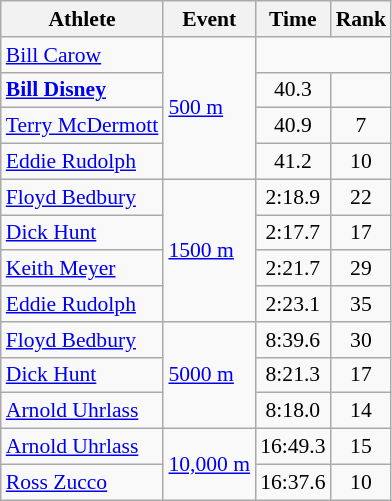<table class=wikitable style=font-size:90%;text-align:center>
<tr>
<th>Athlete</th>
<th>Event</th>
<th>Time</th>
<th>Rank</th>
</tr>
<tr>
<td align=left><a href='#'>Bill Carow</a></td>
<td align=left rowspan=4><a href='#'>500 m</a></td>
<td colspan=2></td>
</tr>
<tr>
<td align=left><strong><a href='#'>Bill Disney</a></strong></td>
<td>40.3</td>
<td></td>
</tr>
<tr>
<td align=left><a href='#'>Terry McDermott</a></td>
<td>40.9</td>
<td>7</td>
</tr>
<tr>
<td align=left><a href='#'>Eddie Rudolph</a></td>
<td>41.2</td>
<td>10</td>
</tr>
<tr>
<td align=left><a href='#'>Floyd Bedbury</a></td>
<td align=left rowspan=4><a href='#'>1500 m</a></td>
<td>2:18.9</td>
<td>22</td>
</tr>
<tr>
<td align=left><a href='#'>Dick Hunt</a></td>
<td>2:17.7</td>
<td>17</td>
</tr>
<tr>
<td align=left><a href='#'>Keith Meyer</a></td>
<td>2:21.7</td>
<td>29</td>
</tr>
<tr>
<td align=left><a href='#'>Eddie Rudolph</a></td>
<td>2:23.1</td>
<td>35</td>
</tr>
<tr>
<td align=left><a href='#'>Floyd Bedbury</a></td>
<td align=left rowspan=3><a href='#'>5000 m</a></td>
<td>8:39.6</td>
<td>30</td>
</tr>
<tr>
<td align=left><a href='#'>Dick Hunt</a></td>
<td>8:21.3</td>
<td>17</td>
</tr>
<tr>
<td align=left><a href='#'>Arnold Uhrlass</a></td>
<td>8:18.0</td>
<td>14</td>
</tr>
<tr>
<td align=left><a href='#'>Arnold Uhrlass</a></td>
<td align=left rowspan=2><a href='#'>10,000 m</a></td>
<td>16:49.3</td>
<td>15</td>
</tr>
<tr>
<td align=left><a href='#'>Ross Zucco</a></td>
<td>16:37.6</td>
<td>10</td>
</tr>
</table>
